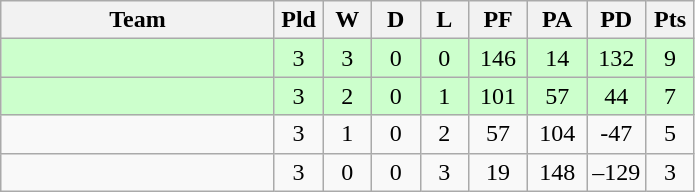<table class="wikitable" style="text-align:center;">
<tr>
<th width=175>Team</th>
<th width=25 abbr="Played">Pld</th>
<th width=25 abbr="Won">W</th>
<th width=25 abbr="Drawn">D</th>
<th width=25 abbr="Lost">L</th>
<th width=32 abbr="Points for">PF</th>
<th width=32 abbr="Points against">PA</th>
<th width=32 abbr="Points difference">PD</th>
<th width=25 abbr="Points">Pts</th>
</tr>
<tr bgcolor="#ccffcc">
<td align=left></td>
<td>3</td>
<td>3</td>
<td>0</td>
<td>0</td>
<td>146</td>
<td>14</td>
<td>132</td>
<td>9</td>
</tr>
<tr bgcolor="#ccffcc">
<td align=left></td>
<td>3</td>
<td>2</td>
<td>0</td>
<td>1</td>
<td>101</td>
<td>57</td>
<td>44</td>
<td>7</td>
</tr>
<tr>
<td align=left></td>
<td>3</td>
<td>1</td>
<td>0</td>
<td>2</td>
<td>57</td>
<td>104</td>
<td>-47</td>
<td>5</td>
</tr>
<tr>
<td align=left></td>
<td>3</td>
<td>0</td>
<td>0</td>
<td>3</td>
<td>19</td>
<td>148</td>
<td>–129</td>
<td>3</td>
</tr>
</table>
